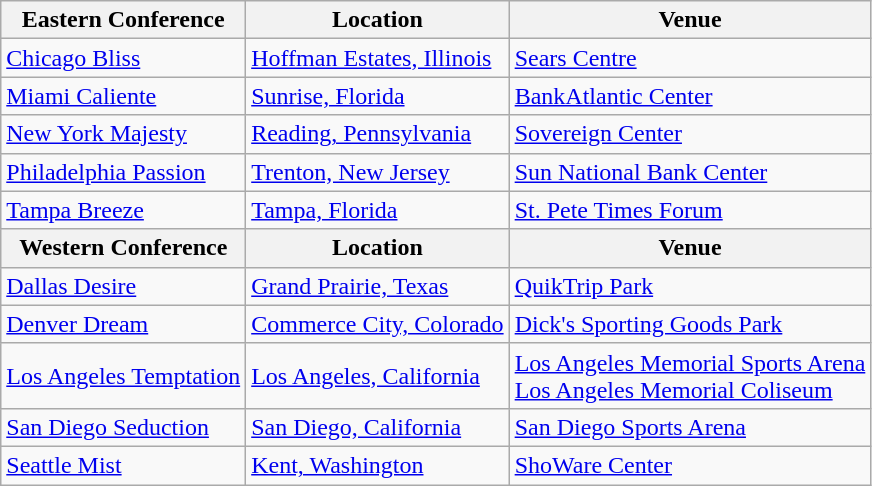<table class="wikitable">
<tr>
<th>Eastern Conference</th>
<th>Location</th>
<th>Venue</th>
</tr>
<tr>
<td><a href='#'>Chicago Bliss</a></td>
<td><a href='#'>Hoffman Estates, Illinois</a></td>
<td><a href='#'>Sears Centre</a></td>
</tr>
<tr>
<td><a href='#'>Miami Caliente</a></td>
<td><a href='#'>Sunrise, Florida</a></td>
<td><a href='#'>BankAtlantic Center</a></td>
</tr>
<tr>
<td><a href='#'>New York Majesty</a></td>
<td><a href='#'>Reading, Pennsylvania</a></td>
<td><a href='#'>Sovereign Center</a></td>
</tr>
<tr>
<td><a href='#'>Philadelphia Passion</a></td>
<td><a href='#'>Trenton, New Jersey</a></td>
<td><a href='#'>Sun National Bank Center</a></td>
</tr>
<tr>
<td><a href='#'>Tampa Breeze</a></td>
<td><a href='#'>Tampa, Florida</a></td>
<td><a href='#'>St. Pete Times Forum</a></td>
</tr>
<tr>
<th>Western Conference</th>
<th>Location</th>
<th>Venue</th>
</tr>
<tr>
<td><a href='#'>Dallas Desire</a></td>
<td><a href='#'>Grand Prairie, Texas</a></td>
<td><a href='#'>QuikTrip Park</a></td>
</tr>
<tr>
<td><a href='#'>Denver Dream</a></td>
<td><a href='#'>Commerce City, Colorado</a></td>
<td><a href='#'>Dick's Sporting Goods Park</a></td>
</tr>
<tr>
<td><a href='#'>Los Angeles Temptation</a></td>
<td><a href='#'>Los Angeles, California</a></td>
<td><a href='#'>Los Angeles Memorial Sports Arena</a><br><a href='#'>Los Angeles Memorial Coliseum</a></td>
</tr>
<tr>
<td><a href='#'>San Diego Seduction</a></td>
<td><a href='#'>San Diego, California</a></td>
<td><a href='#'>San Diego Sports Arena</a></td>
</tr>
<tr>
<td><a href='#'>Seattle Mist</a></td>
<td><a href='#'>Kent, Washington</a></td>
<td><a href='#'>ShoWare Center</a></td>
</tr>
</table>
